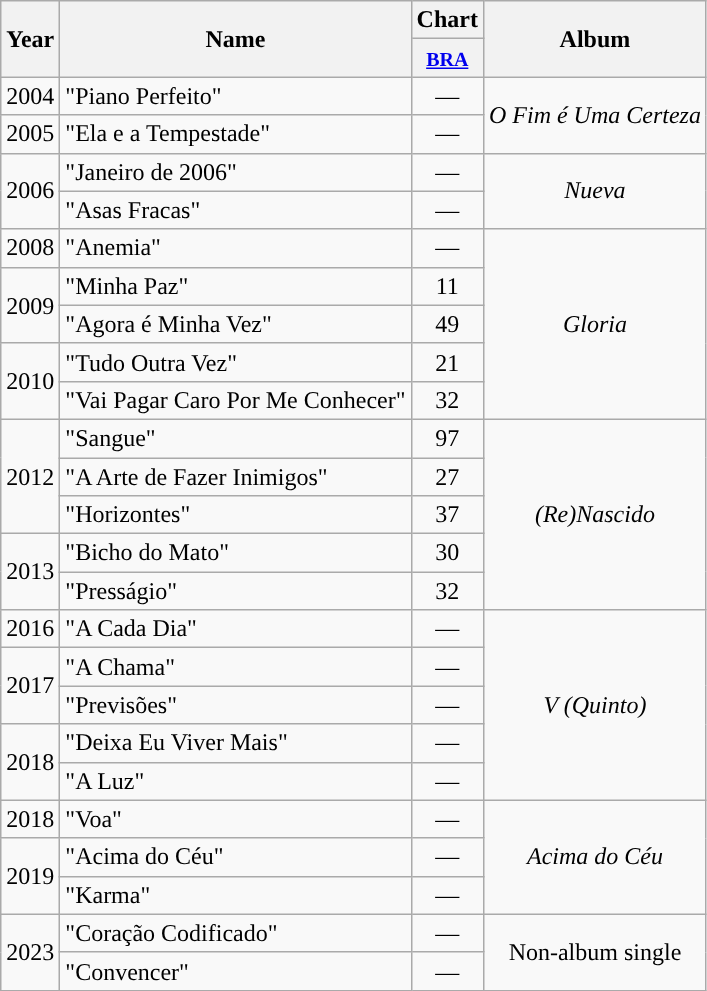<table class="wikitable">
<tr>
<th rowspan="2">Year</th>
<th rowspan="2">Name</th>
<th colspan="1">Chart</th>
<th rowspan="2">Album</th>
</tr>
<tr>
<th align="center" width="35"><small><a href='#'>BRA</a></small></th>
</tr>
<tr>
<td align="center">2004</td>
<td align="left">"Piano Perfeito"</td>
<td align="center">—</td>
<td align="center" rowspan="2"><em>O Fim é Uma Certeza</em></td>
</tr>
<tr>
<td align="center">2005</td>
<td align="left">"Ela e a Tempestade"</td>
<td align="center">—</td>
</tr>
<tr>
<td align="center" rowspan="2">2006</td>
<td align="left">"Janeiro de 2006"</td>
<td align="center">—</td>
<td align="center" rowspan="2"><em>Nueva</em></td>
</tr>
<tr>
<td align="left">"Asas Fracas"</td>
<td align="center">—</td>
</tr>
<tr>
<td align="center">2008</td>
<td align="left">"Anemia"</td>
<td align="center">—</td>
<td align="center" rowspan="5"><em>Gloria</em></td>
</tr>
<tr>
<td align="center" rowspan="2">2009</td>
<td align="left">"Minha Paz"</td>
<td align="center">11</td>
</tr>
<tr>
<td align="left">"Agora é Minha Vez"</td>
<td align="center">49</td>
</tr>
<tr>
<td align="center" rowspan="2">2010</td>
<td align="left">"Tudo Outra Vez"</td>
<td align="center">21</td>
</tr>
<tr>
<td align="left">"Vai Pagar Caro Por Me Conhecer"</td>
<td align="center">32</td>
</tr>
<tr>
<td align="center" rowspan="3">2012</td>
<td align="left">"Sangue"</td>
<td align="center">97</td>
<td align="center" rowspan="5"><em>(Re)Nascido</em></td>
</tr>
<tr>
<td align="left">"A Arte de Fazer Inimigos"</td>
<td align="center">27</td>
</tr>
<tr>
<td align="left">"Horizontes" </td>
<td align="center">37</td>
</tr>
<tr>
<td align="center" rowspan="2">2013</td>
<td align="left">"Bicho do Mato"</td>
<td align="center">30</td>
</tr>
<tr>
<td align="left">"Presságio"</td>
<td align="center">32</td>
</tr>
<tr>
<td align="center">2016</td>
<td align="left">"A Cada Dia"</td>
<td align="center">—</td>
<td align="center" rowspan="5"><em>V (Quinto)</em></td>
</tr>
<tr>
<td align="center" rowspan="2">2017</td>
<td align="left">"A Chama"</td>
<td align="center">—</td>
</tr>
<tr>
<td align="left">"Previsões"</td>
<td align="center">—</td>
</tr>
<tr>
<td align="center" rowspan="2">2018</td>
<td align="left">"Deixa Eu Viver Mais"</td>
<td align="center">—</td>
</tr>
<tr>
<td align="left">"A Luz"</td>
<td align="center">—</td>
</tr>
<tr>
<td align="center">2018</td>
<td align="left">"Voa"</td>
<td align="center">—</td>
<td align="center" rowspan="3"><em>Acima do Céu</em></td>
</tr>
<tr>
<td align="center" rowspan="2">2019</td>
<td align="left">"Acima do Céu"</td>
<td align="center">—</td>
</tr>
<tr>
<td align="left">"Karma"</td>
<td align="center">—</td>
</tr>
<tr>
<td align="center" rowspan="2">2023</td>
<td align="left">"Coração Codificado"</td>
<td align="center">—</td>
<td align="center" rowspan="2">Non-album single</td>
</tr>
<tr>
<td align="left">"Convencer"</td>
<td align="center">—</td>
</tr>
</table>
